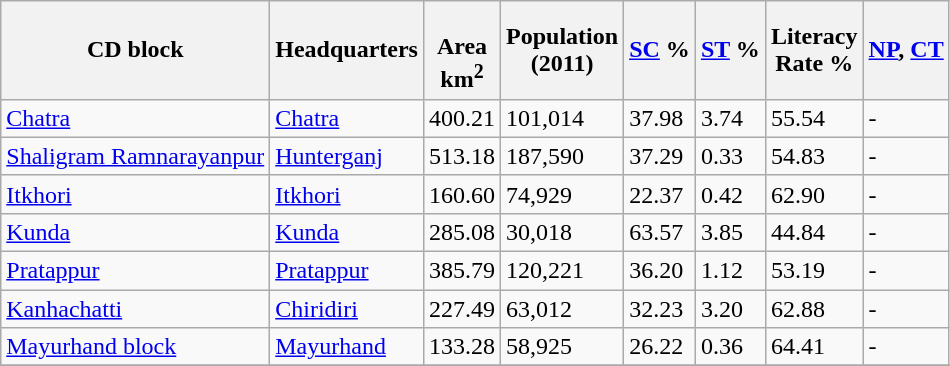<table class="wikitable sortable">
<tr>
<th>CD block</th>
<th>Headquarters</th>
<th><br>Area<br>km<sup>2</sup></th>
<th>Population<br>(2011)</th>
<th><a href='#'>SC</a> %</th>
<th><a href='#'>ST</a> %</th>
<th>Literacy<br> Rate %</th>
<th><a href='#'>NP</a>, <a href='#'>CT</a></th>
</tr>
<tr>
<td><a href='#'>Chatra</a></td>
<td><a href='#'>Chatra</a></td>
<td>400.21</td>
<td>101,014</td>
<td>37.98</td>
<td>3.74</td>
<td>55.54</td>
<td>-</td>
</tr>
<tr>
<td><a href='#'>Shaligram Ramnarayanpur</a></td>
<td><a href='#'>Hunterganj</a></td>
<td>513.18</td>
<td>187,590</td>
<td>37.29</td>
<td>0.33</td>
<td>54.83</td>
<td>-</td>
</tr>
<tr>
<td><a href='#'>Itkhori</a></td>
<td><a href='#'>Itkhori</a></td>
<td>160.60</td>
<td>74,929</td>
<td>22.37</td>
<td>0.42</td>
<td>62.90</td>
<td>-</td>
</tr>
<tr>
<td><a href='#'>Kunda</a></td>
<td><a href='#'>Kunda</a></td>
<td>285.08</td>
<td>30,018</td>
<td>63.57</td>
<td>3.85</td>
<td>44.84</td>
<td>-</td>
</tr>
<tr>
<td><a href='#'>Pratappur</a></td>
<td><a href='#'>Pratappur</a></td>
<td>385.79</td>
<td>120,221</td>
<td>36.20</td>
<td>1.12</td>
<td>53.19</td>
<td>-</td>
</tr>
<tr>
<td><a href='#'>Kanhachatti</a></td>
<td><a href='#'>Chiridiri</a></td>
<td>227.49</td>
<td>63,012</td>
<td>32.23</td>
<td>3.20</td>
<td>62.88</td>
<td>-</td>
</tr>
<tr>
<td><a href='#'>Mayurhand block</a></td>
<td><a href='#'>Mayurhand</a></td>
<td>133.28</td>
<td>58,925</td>
<td>26.22</td>
<td>0.36</td>
<td>64.41</td>
<td>-</td>
</tr>
<tr>
</tr>
</table>
